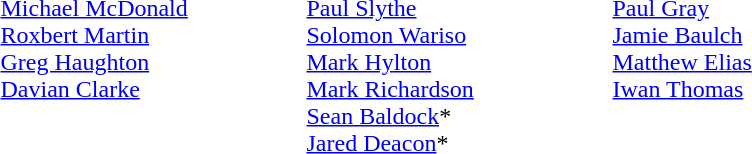<table>
<tr>
<td width=200 valign=top><em></em><br><a href='#'>Michael McDonald</a><br><a href='#'>Roxbert Martin</a><br><a href='#'>Greg Haughton</a><br><a href='#'>Davian Clarke</a></td>
<td width=200 valign=top><em></em><br><a href='#'>Paul Slythe</a><br><a href='#'>Solomon Wariso</a><br><a href='#'>Mark Hylton</a><br><a href='#'>Mark Richardson</a><br><a href='#'>Sean Baldock</a>*<br><a href='#'>Jared Deacon</a>*</td>
<td width=200 valign=top><em></em><br><a href='#'>Paul Gray</a><br><a href='#'>Jamie Baulch</a><br><a href='#'>Matthew Elias</a><br><a href='#'>Iwan Thomas</a></td>
</tr>
</table>
